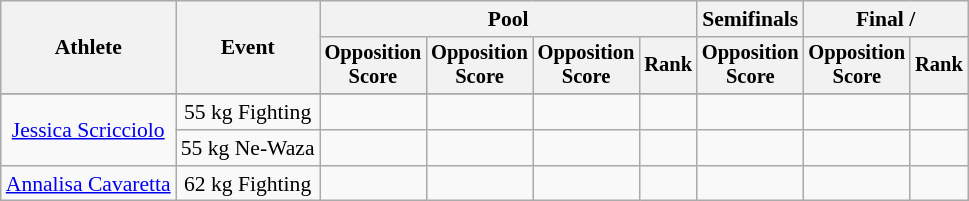<table class=wikitable style="font-size:90%">
<tr>
<th rowspan="2">Athlete</th>
<th rowspan="2">Event</th>
<th colspan="4">Pool</th>
<th>Semifinals</th>
<th colspan="2">Final / </th>
</tr>
<tr style="font-size:95%">
<th>Opposition<br>Score</th>
<th>Opposition<br>Score</th>
<th>Opposition<br>Score</th>
<th>Rank</th>
<th>Opposition<br>Score</th>
<th>Opposition<br>Score</th>
<th>Rank</th>
</tr>
<tr style="font-size:95%">
</tr>
<tr align=center>
<td rowspan=2><a href='#'>Jessica Scricciolo</a></td>
<td>55 kg Fighting</td>
<td></td>
<td></td>
<td></td>
<td></td>
<td></td>
<td></td>
<td></td>
</tr>
<tr align=center>
<td>55 kg Ne-Waza</td>
<td></td>
<td></td>
<td></td>
<td></td>
<td></td>
<td></td>
<td></td>
</tr>
<tr align=center>
<td align=left><a href='#'>Annalisa Cavaretta</a></td>
<td>62 kg Fighting</td>
<td></td>
<td></td>
<td></td>
<td></td>
<td></td>
<td></td>
<td></td>
</tr>
</table>
